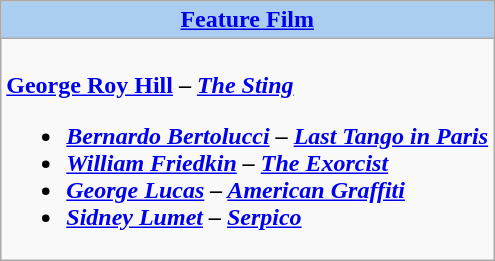<table class=wikitable style="width="100%">
<tr>
<th colspan="2" style="background:#abcdef;"><a href='#'>Feature Film</a></th>
</tr>
<tr>
<td colspan="2" style="vertical-align:top;"><br><strong><a href='#'>George Roy Hill</a> – <em><a href='#'>The Sting</a><strong><em><ul><li><a href='#'>Bernardo Bertolucci</a> – </em><a href='#'>Last Tango in Paris</a><em></li><li><a href='#'>William Friedkin</a> – </em><a href='#'>The Exorcist</a><em></li><li><a href='#'>George Lucas</a> – </em><a href='#'>American Graffiti</a><em></li><li><a href='#'>Sidney Lumet</a> – </em><a href='#'>Serpico</a><em></li></ul></td>
</tr>
</table>
